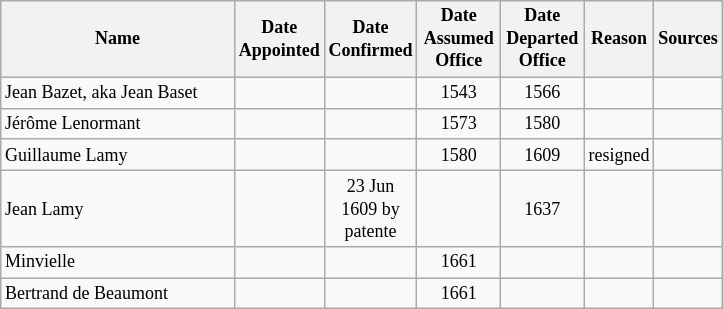<table class="wikitable">
<tr style="font-size: 75%;">
<th style="width: 150px;">Name</th>
<th style="width: 50px;">Date Appointed</th>
<th style="width: 50px;">Date Confirmed</th>
<th style="width: 50px;">Date Assumed Office</th>
<th style="width: 50px;">Date Departed Office</th>
<th style="width: 40px;">Reason</th>
<th style="width: 30px;">Sources</th>
</tr>
<tr style="font-size: 75%;">
<td>Jean Bazet, aka Jean Baset</td>
<td style="text-align: center;"></td>
<td style="text-align: center;"></td>
<td style="text-align: center;">1543</td>
<td style="text-align: center;">1566</td>
<td style="text-align: center;"></td>
<td></td>
</tr>
<tr style="font-size: 75%;">
<td>Jérôme Lenormant</td>
<td style="text-align: center;"></td>
<td style="text-align: center;"></td>
<td style="text-align: center;">1573</td>
<td style="text-align: center;">1580</td>
<td style="text-align: center;"></td>
<td></td>
</tr>
<tr style="font-size: 75%;">
<td>Guillaume Lamy</td>
<td style="text-align: center;"></td>
<td style="text-align: center;"></td>
<td style="text-align: center;">1580</td>
<td style="text-align: center;">1609</td>
<td style="text-align: center;">resigned</td>
<td></td>
</tr>
<tr style="font-size: 75%;">
<td>Jean Lamy</td>
<td style="text-align: center;"></td>
<td style="text-align: center;">23 Jun 1609 by patente</td>
<td style="text-align: center;"></td>
<td style="text-align: center;">1637</td>
<td style="text-align: center;"></td>
<td></td>
</tr>
<tr style="font-size: 75%;">
<td>Minvielle</td>
<td style="text-align: center;"></td>
<td style="text-align: center;"></td>
<td style="text-align: center;">1661</td>
<td style="text-align: center;"></td>
<td style="text-align: center;"></td>
<td></td>
</tr>
<tr style="font-size: 75%;">
<td>Bertrand de Beaumont</td>
<td style="text-align: center;"></td>
<td style="text-align: center;"></td>
<td style="text-align: center;">1661</td>
<td style="text-align: center;"></td>
<td style="text-align: center;"></td>
<td></td>
</tr>
</table>
